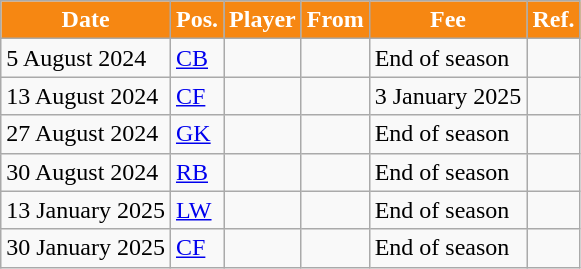<table class="wikitable plainrowheaders sortable">
<tr>
<th style="background:#F68712; color:#FFFFFF;">Date</th>
<th style="background:#F68712; color:#FFFFFF;">Pos.</th>
<th style="background:#F68712; color:#FFFFFF;">Player</th>
<th style="background:#F68712; color:#FFFFFF;">From</th>
<th style="background:#F68712; color:#FFFFFF;">Fee</th>
<th style="background:#F68712; color:#FFFFFF;">Ref.</th>
</tr>
<tr>
<td>5 August 2024</td>
<td><a href='#'>CB</a></td>
<td></td>
<td></td>
<td>End of season</td>
<td></td>
</tr>
<tr>
<td>13 August 2024</td>
<td><a href='#'>CF</a></td>
<td></td>
<td></td>
<td>3 January 2025</td>
<td></td>
</tr>
<tr>
<td>27 August 2024</td>
<td><a href='#'>GK</a></td>
<td></td>
<td></td>
<td>End of season</td>
<td></td>
</tr>
<tr>
<td>30 August 2024</td>
<td><a href='#'>RB</a></td>
<td></td>
<td></td>
<td>End of season</td>
<td></td>
</tr>
<tr>
<td>13 January 2025</td>
<td><a href='#'>LW</a></td>
<td></td>
<td></td>
<td>End of season</td>
<td></td>
</tr>
<tr>
<td>30 January 2025</td>
<td><a href='#'>CF</a></td>
<td></td>
<td></td>
<td>End of season</td>
<td></td>
</tr>
</table>
